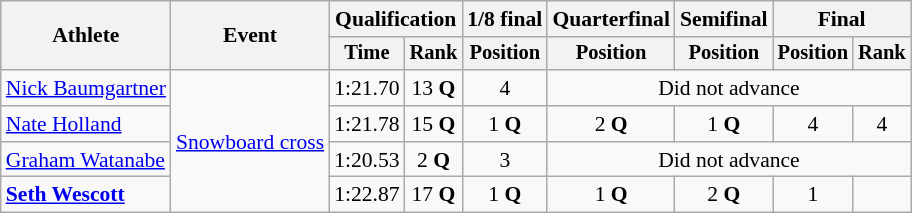<table class=wikitable style=font-size:90%;text-align:center>
<tr>
<th rowspan=2>Athlete</th>
<th rowspan=2>Event</th>
<th colspan=2>Qualification</th>
<th>1/8 final</th>
<th>Quarterfinal</th>
<th>Semifinal</th>
<th colspan=2>Final</th>
</tr>
<tr style=font-size:95%>
<th>Time</th>
<th>Rank</th>
<th>Position</th>
<th>Position</th>
<th>Position</th>
<th>Position</th>
<th>Rank</th>
</tr>
<tr>
<td align=left><a href='#'>Nick Baumgartner</a></td>
<td align=left rowspan=4><a href='#'>Snowboard cross</a></td>
<td>1:21.70</td>
<td>13 <strong>Q</strong></td>
<td>4</td>
<td colspan=4>Did not advance</td>
</tr>
<tr>
<td align=left><a href='#'>Nate Holland</a></td>
<td>1:21.78</td>
<td>15 <strong>Q</strong></td>
<td>1 <strong>Q</strong></td>
<td>2 <strong>Q</strong></td>
<td>1 <strong>Q</strong></td>
<td>4</td>
<td>4</td>
</tr>
<tr>
<td align=left><a href='#'>Graham Watanabe</a></td>
<td>1:20.53</td>
<td>2 <strong>Q</strong></td>
<td>3</td>
<td colspan=4>Did not advance</td>
</tr>
<tr>
<td align=left><strong><a href='#'>Seth Wescott</a></strong></td>
<td>1:22.87</td>
<td>17 <strong>Q</strong></td>
<td>1 <strong>Q</strong></td>
<td>1 <strong>Q</strong></td>
<td>2 <strong>Q</strong></td>
<td>1</td>
<td></td>
</tr>
</table>
